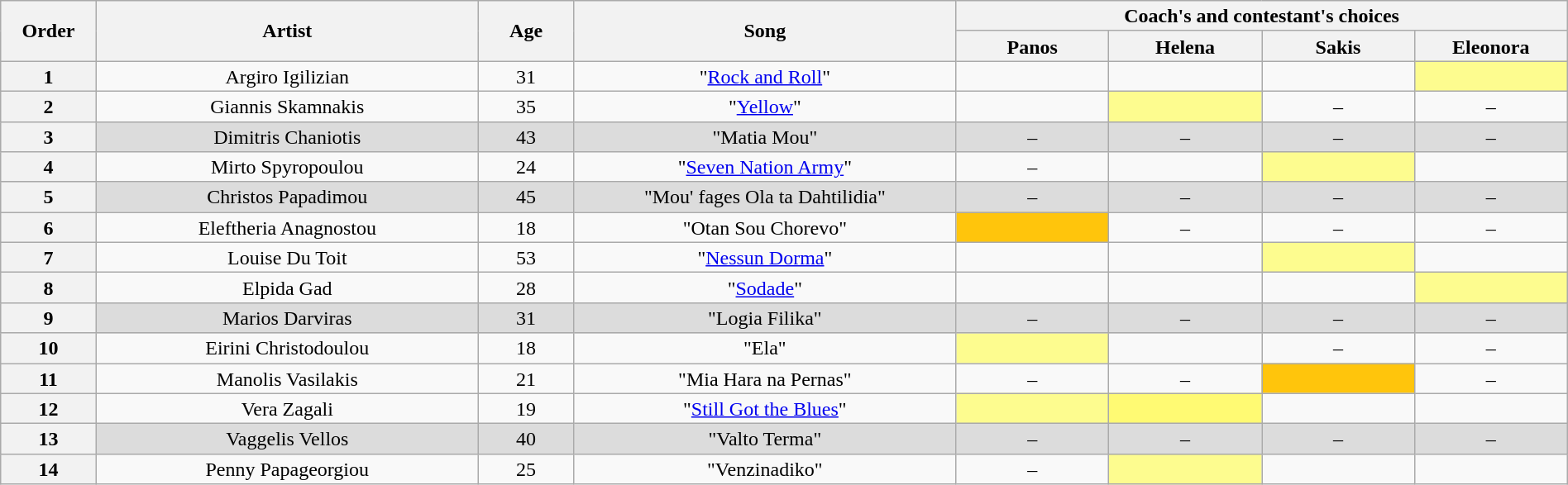<table class="wikitable" style="text-align:center; line-height:17px; width:100%;">
<tr>
<th scope="col" rowspan="2" width="05%">Order</th>
<th scope="col" rowspan="2" width="20%">Artist</th>
<th scope="col" rowspan="2" width="05%">Age</th>
<th scope="col" rowspan="2" width="20%">Song</th>
<th scope="col" colspan="4" width="32%">Coach's and contestant's choices</th>
</tr>
<tr>
<th width="08%">Panos</th>
<th width="08%">Helena</th>
<th width="08%">Sakis</th>
<th width="08%">Eleonora</th>
</tr>
<tr>
<th>1</th>
<td>Argiro Igilizian</td>
<td>31</td>
<td>"<a href='#'>Rock and Roll</a>"</td>
<td></td>
<td></td>
<td></td>
<td style="background: #fdfc8f;"></td>
</tr>
<tr>
<th>2</th>
<td>Giannis Skamnakis</td>
<td>35</td>
<td>"<a href='#'>Yellow</a>"</td>
<td></td>
<td style="background: #fdfc8f;"></td>
<td>–</td>
<td>–</td>
</tr>
<tr style="background: #DCDCDC;" |>
<th>3</th>
<td>Dimitris Chaniotis</td>
<td>43</td>
<td>"Matia Mou"</td>
<td>–</td>
<td>–</td>
<td>–</td>
<td>–</td>
</tr>
<tr>
<th>4</th>
<td>Mirto Spyropoulou</td>
<td>24</td>
<td>"<a href='#'>Seven Nation Army</a>"</td>
<td>–</td>
<td></td>
<td style="background: #fdfc8f;"></td>
<td></td>
</tr>
<tr style="background: #DCDCDC;" |>
<th>5</th>
<td>Christos Papadimou</td>
<td>45</td>
<td>"Mou' fages Ola ta Dahtilidia"</td>
<td>–</td>
<td>–</td>
<td>–</td>
<td>–</td>
</tr>
<tr>
<th>6</th>
<td>Eleftheria Anagnostou</td>
<td>18</td>
<td>"Otan Sou Chorevo"</td>
<td style="background: #FFC50C;"></td>
<td>–</td>
<td>–</td>
<td>–</td>
</tr>
<tr>
<th>7</th>
<td>Louise Du Toit</td>
<td>53</td>
<td>"<a href='#'>Nessun Dorma</a>"</td>
<td></td>
<td></td>
<td style="background: #fdfc8f;"></td>
<td></td>
</tr>
<tr>
<th>8</th>
<td>Elpida Gad</td>
<td>28</td>
<td>"<a href='#'>Sodade</a>"</td>
<td></td>
<td></td>
<td></td>
<td style="background: #fdfc8f;"></td>
</tr>
<tr style="background: #DCDCDC;" |>
<th>9</th>
<td>Marios Darviras</td>
<td>31</td>
<td>"Logia Filika"</td>
<td>–</td>
<td>–</td>
<td>–</td>
<td>–</td>
</tr>
<tr>
<th>10</th>
<td>Eirini Christodoulou</td>
<td>18</td>
<td>"Ela"</td>
<td style="background: #fdfc8f;"></td>
<td></td>
<td>–</td>
<td>–</td>
</tr>
<tr>
<th>11</th>
<td>Manolis Vasilakis</td>
<td>21</td>
<td>"Mia Hara na Pernas"</td>
<td>–</td>
<td>–</td>
<td style="background: #FFC50C;"></td>
<td>–</td>
</tr>
<tr>
<th>12</th>
<td>Vera Zagali</td>
<td>19</td>
<td>"<a href='#'>Still Got the Blues</a>"</td>
<td style="background: #fdfc8f;"></td>
<td bgcolor="#fffa73"><strong></strong></td>
<td></td>
<td></td>
</tr>
<tr style="background: #DCDCDC;" |>
<th>13</th>
<td>Vaggelis Vellos</td>
<td>40</td>
<td>"Valto Terma"</td>
<td>–</td>
<td>–</td>
<td>–</td>
<td>–</td>
</tr>
<tr>
<th>14</th>
<td>Penny Papageorgiou</td>
<td>25</td>
<td>"Venzinadiko"</td>
<td>–</td>
<td style="background: #fdfc8f;"></td>
<td></td>
<td></td>
</tr>
</table>
